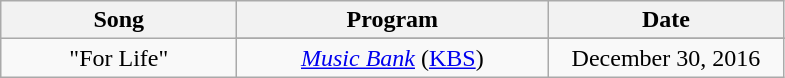<table class="wikitable" style="text-align:center;">
<tr>
<th style="width:150px;">Song</th>
<th style="width:200px;">Program</th>
<th style="width:150px;">Date</th>
</tr>
<tr>
<td rowspan="2">"For Life"</td>
</tr>
<tr>
<td><em><a href='#'>Music Bank</a></em> (<a href='#'>KBS</a>)</td>
<td>December 30, 2016</td>
</tr>
</table>
